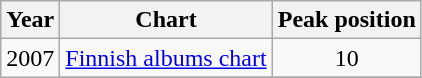<table class="wikitable">
<tr>
<th>Year</th>
<th>Chart</th>
<th>Peak position</th>
</tr>
<tr>
<td rowspan="7">2007</td>
<td><a href='#'>Finnish albums chart</a></td>
<td align="center">10</td>
</tr>
<tr>
</tr>
</table>
